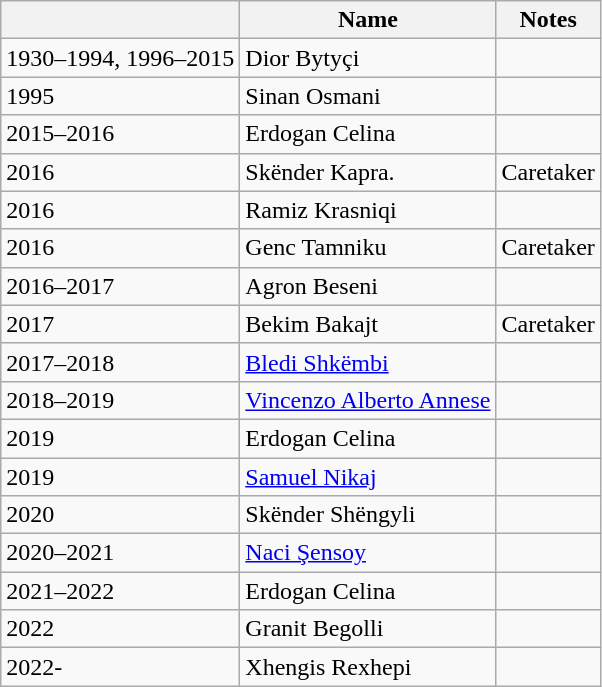<table class="wikitable">
<tr>
<th></th>
<th>Name</th>
<th>Notes</th>
</tr>
<tr>
<td>1930–1994, 1996–2015</td>
<td>Dior Bytyçi</td>
<td></td>
</tr>
<tr>
<td>1995</td>
<td> Sinan Osmani</td>
<td></td>
</tr>
<tr>
<td>2015–2016</td>
<td> Erdogan Celina</td>
<td></td>
</tr>
<tr>
<td>2016</td>
<td> Skënder Kapra.</td>
<td>Caretaker</td>
</tr>
<tr>
<td>2016</td>
<td> Ramiz Krasniqi</td>
<td></td>
</tr>
<tr>
<td>2016</td>
<td> Genc Tamniku</td>
<td>Caretaker</td>
</tr>
<tr>
<td>2016–2017</td>
<td> Agron Beseni</td>
<td></td>
</tr>
<tr>
<td>2017</td>
<td> Bekim Bakajt</td>
<td>Caretaker</td>
</tr>
<tr>
<td>2017–2018</td>
<td> <a href='#'>Bledi Shkëmbi</a></td>
<td></td>
</tr>
<tr>
<td>2018–2019</td>
<td> <a href='#'>Vincenzo Alberto Annese</a></td>
<td></td>
</tr>
<tr>
<td>2019</td>
<td> Erdogan Celina</td>
<td></td>
</tr>
<tr>
<td>2019</td>
<td> <a href='#'>Samuel Nikaj</a></td>
<td></td>
</tr>
<tr>
<td>2020</td>
<td> Skënder Shëngyli</td>
<td></td>
</tr>
<tr>
<td>2020–2021</td>
<td> <a href='#'>Naci Şensoy</a></td>
<td></td>
</tr>
<tr>
<td>2021–2022</td>
<td> Erdogan Celina</td>
<td></td>
</tr>
<tr>
<td>2022</td>
<td> Granit Begolli</td>
<td></td>
</tr>
<tr>
<td>2022-</td>
<td> Xhengis Rexhepi</td>
</tr>
</table>
